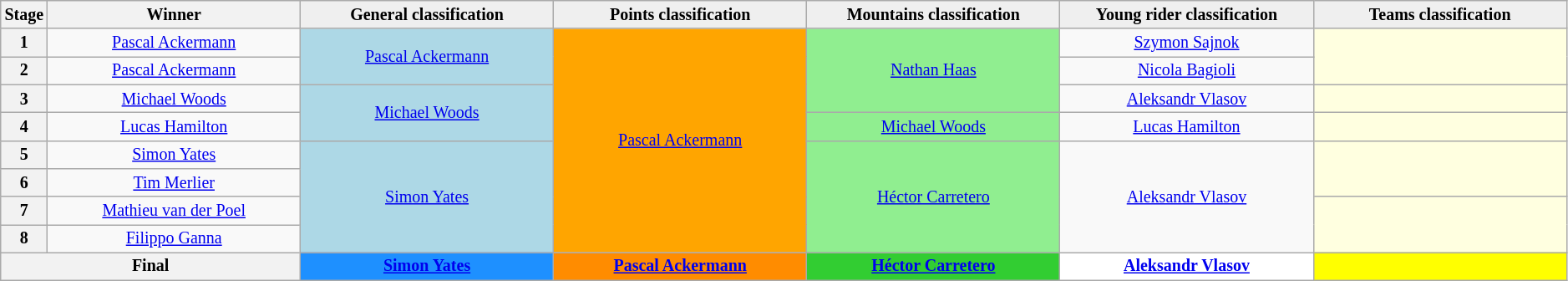<table class="wikitable" style="text-align: center; font-size:smaller;">
<tr>
<th width="1%">Stage</th>
<th width="16.5%">Winner</th>
<th style="background:#EFEFEF;" width="16.5%">General classification<br></th>
<th style="background:#EFEFEF;" width="16.5%">Points classification<br></th>
<th style="background:#EFEFEF;" width="16.5%">Mountains classification<br></th>
<th style="background:#EFEFEF;" width="16.5%">Young rider classification<br></th>
<th style="background:#EFEFEF;" width="16.5%">Teams classification</th>
</tr>
<tr>
<th>1</th>
<td><a href='#'>Pascal Ackermann</a></td>
<td style="background:#ADD8E6;" rowspan="2"><a href='#'>Pascal Ackermann</a></td>
<td style="background:orange;" rowspan="8"><a href='#'>Pascal Ackermann</a></td>
<td style="background:lightgreen;" rowspan="3"><a href='#'>Nathan Haas</a></td>
<td style="background:offwhite;"><a href='#'>Szymon Sajnok</a></td>
<td style="background:lightyellow;" rowspan="2"></td>
</tr>
<tr>
<th>2</th>
<td><a href='#'>Pascal Ackermann</a></td>
<td style="background:offwhite;"><a href='#'>Nicola Bagioli</a></td>
</tr>
<tr>
<th>3</th>
<td><a href='#'>Michael Woods</a></td>
<td style="background:#ADD8E6;" rowspan="2"><a href='#'>Michael Woods</a></td>
<td style="background:offwhite;"><a href='#'>Aleksandr Vlasov</a></td>
<td style="background:lightyellow;"></td>
</tr>
<tr>
<th>4</th>
<td><a href='#'>Lucas Hamilton</a></td>
<td style="background:lightgreen;"><a href='#'>Michael Woods</a></td>
<td style="background:offwhite;"><a href='#'>Lucas Hamilton</a></td>
<td style="background:lightyellow;"></td>
</tr>
<tr>
<th>5</th>
<td><a href='#'>Simon Yates</a></td>
<td style="background:#ADD8E6;" rowspan="4"><a href='#'>Simon Yates</a></td>
<td style="background:lightgreen;" rowspan="4"><a href='#'>Héctor Carretero</a></td>
<td style="background:offwhite;" rowspan="4"><a href='#'>Aleksandr Vlasov</a></td>
<td style="background:lightyellow;" rowspan="2"></td>
</tr>
<tr>
<th>6</th>
<td><a href='#'>Tim Merlier</a></td>
</tr>
<tr>
<th>7</th>
<td><a href='#'>Mathieu van der Poel</a></td>
<td style="background:lightyellow;" rowspan="2"></td>
</tr>
<tr>
<th>8</th>
<td><a href='#'>Filippo Ganna</a></td>
</tr>
<tr>
<th colspan="2">Final</th>
<th style="background:dodgerblue;"><a href='#'>Simon Yates</a></th>
<th style="background:darkorange;"><a href='#'>Pascal Ackermann</a></th>
<th style="background:limegreen;"><a href='#'>Héctor Carretero</a></th>
<th style="background:white;"><a href='#'>Aleksandr Vlasov</a></th>
<th style="background:yellow;"></th>
</tr>
</table>
